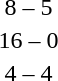<table style="text-align:center">
<tr>
<th width=200></th>
<th width=100></th>
<th width=200></th>
</tr>
<tr>
<td align=right><strong></strong></td>
<td>8 – 5</td>
<td align=left></td>
</tr>
<tr>
<td align=right><strong></strong></td>
<td>16 – 0</td>
<td align=left></td>
</tr>
<tr>
<td align=right><strong></strong></td>
<td>4 – 4</td>
<td align=left><strong></strong></td>
</tr>
</table>
